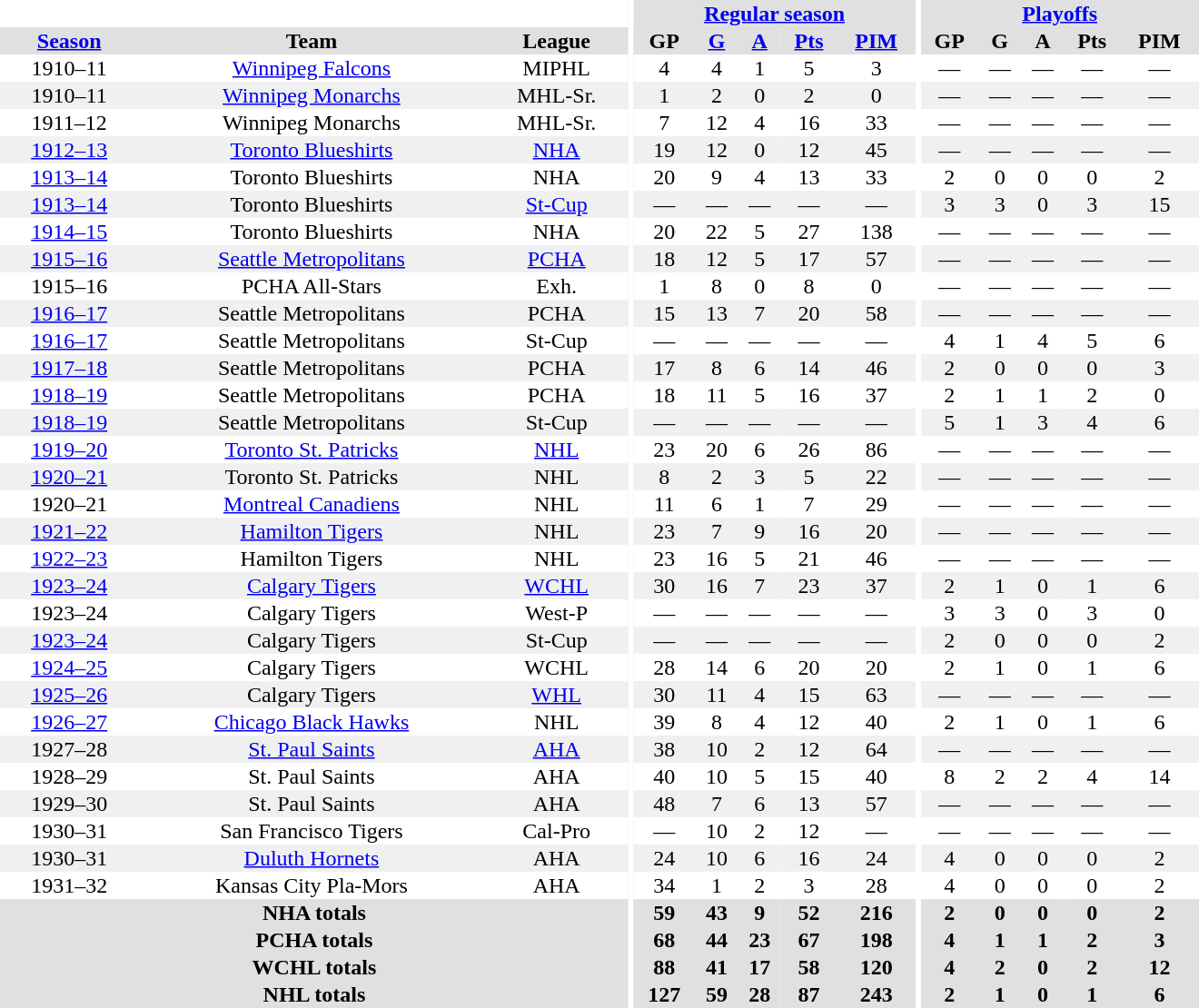<table border="0" cellpadding="1" cellspacing="0" style="text-align:center; width:55em">
<tr bgcolor="#e0e0e0">
<th colspan="3" bgcolor="#ffffff"></th>
<th rowspan="100" bgcolor="#ffffff"></th>
<th colspan="5"><a href='#'>Regular season</a></th>
<th rowspan="100" bgcolor="#ffffff"></th>
<th colspan="5"><a href='#'>Playoffs</a></th>
</tr>
<tr bgcolor="#e0e0e0">
<th><a href='#'>Season</a></th>
<th>Team</th>
<th>League</th>
<th>GP</th>
<th><a href='#'>G</a></th>
<th><a href='#'>A</a></th>
<th><a href='#'>Pts</a></th>
<th><a href='#'>PIM</a></th>
<th>GP</th>
<th>G</th>
<th>A</th>
<th>Pts</th>
<th>PIM</th>
</tr>
<tr>
<td>1910–11</td>
<td><a href='#'>Winnipeg Falcons</a></td>
<td>MIPHL</td>
<td>4</td>
<td>4</td>
<td>1</td>
<td>5</td>
<td>3</td>
<td>—</td>
<td>—</td>
<td>—</td>
<td>—</td>
<td>—</td>
</tr>
<tr bgcolor=#f0f0f0>
<td>1910–11</td>
<td><a href='#'>Winnipeg Monarchs</a></td>
<td>MHL-Sr.</td>
<td>1</td>
<td>2</td>
<td>0</td>
<td>2</td>
<td>0</td>
<td>—</td>
<td>—</td>
<td>—</td>
<td>—</td>
<td>—</td>
</tr>
<tr>
<td>1911–12</td>
<td>Winnipeg Monarchs</td>
<td>MHL-Sr.</td>
<td>7</td>
<td>12</td>
<td>4</td>
<td>16</td>
<td>33</td>
<td>—</td>
<td>—</td>
<td>—</td>
<td>—</td>
<td>—</td>
</tr>
<tr bgcolor=#f0f0f0>
<td><a href='#'>1912–13</a></td>
<td><a href='#'>Toronto Blueshirts</a></td>
<td><a href='#'>NHA</a></td>
<td>19</td>
<td>12</td>
<td>0</td>
<td>12</td>
<td>45</td>
<td>—</td>
<td>—</td>
<td>—</td>
<td>—</td>
<td>—</td>
</tr>
<tr>
<td><a href='#'>1913–14</a></td>
<td>Toronto Blueshirts</td>
<td>NHA</td>
<td>20</td>
<td>9</td>
<td>4</td>
<td>13</td>
<td>33</td>
<td>2</td>
<td>0</td>
<td>0</td>
<td>0</td>
<td>2</td>
</tr>
<tr bgcolor=#f0f0f0>
<td><a href='#'>1913–14</a></td>
<td>Toronto Blueshirts</td>
<td><a href='#'>St-Cup</a></td>
<td>—</td>
<td>—</td>
<td>—</td>
<td>—</td>
<td>—</td>
<td>3</td>
<td>3</td>
<td>0</td>
<td>3</td>
<td>15</td>
</tr>
<tr>
<td><a href='#'>1914–15</a></td>
<td>Toronto Blueshirts</td>
<td>NHA</td>
<td>20</td>
<td>22</td>
<td>5</td>
<td>27</td>
<td>138</td>
<td>—</td>
<td>—</td>
<td>—</td>
<td>—</td>
<td>—</td>
</tr>
<tr bgcolor=#f0f0f0>
<td><a href='#'>1915–16</a></td>
<td><a href='#'>Seattle Metropolitans</a></td>
<td><a href='#'>PCHA</a></td>
<td>18</td>
<td>12</td>
<td>5</td>
<td>17</td>
<td>57</td>
<td>—</td>
<td>—</td>
<td>—</td>
<td>—</td>
<td>—</td>
</tr>
<tr>
<td>1915–16</td>
<td>PCHA All-Stars</td>
<td>Exh.</td>
<td>1</td>
<td>8</td>
<td>0</td>
<td>8</td>
<td>0</td>
<td>—</td>
<td>—</td>
<td>—</td>
<td>—</td>
<td>—</td>
</tr>
<tr bgcolor=#f0f0f0>
<td><a href='#'>1916–17</a></td>
<td>Seattle Metropolitans</td>
<td>PCHA</td>
<td>15</td>
<td>13</td>
<td>7</td>
<td>20</td>
<td>58</td>
<td>—</td>
<td>—</td>
<td>—</td>
<td>—</td>
<td>—</td>
</tr>
<tr>
<td><a href='#'>1916–17</a></td>
<td>Seattle Metropolitans</td>
<td>St-Cup</td>
<td>—</td>
<td>—</td>
<td>—</td>
<td>—</td>
<td>—</td>
<td>4</td>
<td>1</td>
<td>4</td>
<td>5</td>
<td>6</td>
</tr>
<tr bgcolor=#f0f0f0>
<td><a href='#'>1917–18</a></td>
<td>Seattle Metropolitans</td>
<td>PCHA</td>
<td>17</td>
<td>8</td>
<td>6</td>
<td>14</td>
<td>46</td>
<td>2</td>
<td>0</td>
<td>0</td>
<td>0</td>
<td>3</td>
</tr>
<tr>
<td><a href='#'>1918–19</a></td>
<td>Seattle Metropolitans</td>
<td>PCHA</td>
<td>18</td>
<td>11</td>
<td>5</td>
<td>16</td>
<td>37</td>
<td>2</td>
<td>1</td>
<td>1</td>
<td>2</td>
<td>0</td>
</tr>
<tr bgcolor=#f0f0f0>
<td><a href='#'>1918–19</a></td>
<td>Seattle Metropolitans</td>
<td>St-Cup</td>
<td>—</td>
<td>—</td>
<td>—</td>
<td>—</td>
<td>—</td>
<td>5</td>
<td>1</td>
<td>3</td>
<td>4</td>
<td>6</td>
</tr>
<tr>
<td><a href='#'>1919–20</a></td>
<td><a href='#'>Toronto St. Patricks</a></td>
<td><a href='#'>NHL</a></td>
<td>23</td>
<td>20</td>
<td>6</td>
<td>26</td>
<td>86</td>
<td>—</td>
<td>—</td>
<td>—</td>
<td>—</td>
<td>—</td>
</tr>
<tr bgcolor=#f0f0f0>
<td><a href='#'>1920–21</a></td>
<td>Toronto St. Patricks</td>
<td>NHL</td>
<td>8</td>
<td>2</td>
<td>3</td>
<td>5</td>
<td>22</td>
<td>—</td>
<td>—</td>
<td>—</td>
<td>—</td>
<td>—</td>
</tr>
<tr>
<td>1920–21</td>
<td><a href='#'>Montreal Canadiens</a></td>
<td>NHL</td>
<td>11</td>
<td>6</td>
<td>1</td>
<td>7</td>
<td>29</td>
<td>—</td>
<td>—</td>
<td>—</td>
<td>—</td>
<td>—</td>
</tr>
<tr bgcolor=#f0f0f0>
<td><a href='#'>1921–22</a></td>
<td><a href='#'>Hamilton Tigers</a></td>
<td>NHL</td>
<td>23</td>
<td>7</td>
<td>9</td>
<td>16</td>
<td>20</td>
<td>—</td>
<td>—</td>
<td>—</td>
<td>—</td>
<td>—</td>
</tr>
<tr>
<td><a href='#'>1922–23</a></td>
<td>Hamilton Tigers</td>
<td>NHL</td>
<td>23</td>
<td>16</td>
<td>5</td>
<td>21</td>
<td>46</td>
<td>—</td>
<td>—</td>
<td>—</td>
<td>—</td>
<td>—</td>
</tr>
<tr bgcolor=#f0f0f0>
<td><a href='#'>1923–24</a></td>
<td><a href='#'>Calgary Tigers</a></td>
<td><a href='#'>WCHL</a></td>
<td>30</td>
<td>16</td>
<td>7</td>
<td>23</td>
<td>37</td>
<td>2</td>
<td>1</td>
<td>0</td>
<td>1</td>
<td>6</td>
</tr>
<tr>
<td>1923–24</td>
<td>Calgary Tigers</td>
<td>West-P</td>
<td>—</td>
<td>—</td>
<td>—</td>
<td>—</td>
<td>—</td>
<td>3</td>
<td>3</td>
<td>0</td>
<td>3</td>
<td>0</td>
</tr>
<tr bgcolor=#f0f0f0>
<td><a href='#'>1923–24</a></td>
<td>Calgary Tigers</td>
<td>St-Cup</td>
<td>—</td>
<td>—</td>
<td>—</td>
<td>—</td>
<td>—</td>
<td>2</td>
<td>0</td>
<td>0</td>
<td>0</td>
<td>2</td>
</tr>
<tr>
<td><a href='#'>1924–25</a></td>
<td>Calgary Tigers</td>
<td>WCHL</td>
<td>28</td>
<td>14</td>
<td>6</td>
<td>20</td>
<td>20</td>
<td>2</td>
<td>1</td>
<td>0</td>
<td>1</td>
<td>6</td>
</tr>
<tr bgcolor=#f0f0f0>
<td><a href='#'>1925–26</a></td>
<td>Calgary Tigers</td>
<td><a href='#'>WHL</a></td>
<td>30</td>
<td>11</td>
<td>4</td>
<td>15</td>
<td>63</td>
<td>—</td>
<td>—</td>
<td>—</td>
<td>—</td>
<td>—</td>
</tr>
<tr>
<td><a href='#'>1926–27</a></td>
<td><a href='#'>Chicago Black Hawks</a></td>
<td>NHL</td>
<td>39</td>
<td>8</td>
<td>4</td>
<td>12</td>
<td>40</td>
<td>2</td>
<td>1</td>
<td>0</td>
<td>1</td>
<td>6</td>
</tr>
<tr bgcolor=#f0f0f0>
<td>1927–28</td>
<td><a href='#'>St. Paul Saints</a></td>
<td><a href='#'>AHA</a></td>
<td>38</td>
<td>10</td>
<td>2</td>
<td>12</td>
<td>64</td>
<td>—</td>
<td>—</td>
<td>—</td>
<td>—</td>
<td>—</td>
</tr>
<tr>
<td>1928–29</td>
<td>St. Paul Saints</td>
<td>AHA</td>
<td>40</td>
<td>10</td>
<td>5</td>
<td>15</td>
<td>40</td>
<td>8</td>
<td>2</td>
<td>2</td>
<td>4</td>
<td>14</td>
</tr>
<tr bgcolor=#f0f0f0>
<td>1929–30</td>
<td>St. Paul Saints</td>
<td>AHA</td>
<td>48</td>
<td>7</td>
<td>6</td>
<td>13</td>
<td>57</td>
<td>—</td>
<td>—</td>
<td>—</td>
<td>—</td>
<td>—</td>
</tr>
<tr>
<td>1930–31</td>
<td>San Francisco Tigers</td>
<td>Cal-Pro</td>
<td>—</td>
<td>10</td>
<td>2</td>
<td>12</td>
<td>—</td>
<td>—</td>
<td>—</td>
<td>—</td>
<td>—</td>
<td>—</td>
</tr>
<tr bgcolor=#f0f0f0>
<td>1930–31</td>
<td><a href='#'>Duluth Hornets</a></td>
<td>AHA</td>
<td>24</td>
<td>10</td>
<td>6</td>
<td>16</td>
<td>24</td>
<td>4</td>
<td>0</td>
<td>0</td>
<td>0</td>
<td>2</td>
</tr>
<tr>
<td>1931–32</td>
<td>Kansas City Pla-Mors</td>
<td>AHA</td>
<td>34</td>
<td>1</td>
<td>2</td>
<td>3</td>
<td>28</td>
<td>4</td>
<td>0</td>
<td>0</td>
<td>0</td>
<td>2</td>
</tr>
<tr bgcolor="#e0e0e0">
<th colspan="3">NHA totals</th>
<th>59</th>
<th>43</th>
<th>9</th>
<th>52</th>
<th>216</th>
<th>2</th>
<th>0</th>
<th>0</th>
<th>0</th>
<th>2</th>
</tr>
<tr bgcolor="#e0e0e0">
<th colspan="3">PCHA totals</th>
<th>68</th>
<th>44</th>
<th>23</th>
<th>67</th>
<th>198</th>
<th>4</th>
<th>1</th>
<th>1</th>
<th>2</th>
<th>3</th>
</tr>
<tr bgcolor="#e0e0e0">
<th colspan="3">WCHL totals</th>
<th>88</th>
<th>41</th>
<th>17</th>
<th>58</th>
<th>120</th>
<th>4</th>
<th>2</th>
<th>0</th>
<th>2</th>
<th>12</th>
</tr>
<tr bgcolor="#e0e0e0">
<th colspan="3">NHL totals</th>
<th>127</th>
<th>59</th>
<th>28</th>
<th>87</th>
<th>243</th>
<th>2</th>
<th>1</th>
<th>0</th>
<th>1</th>
<th>6</th>
</tr>
</table>
